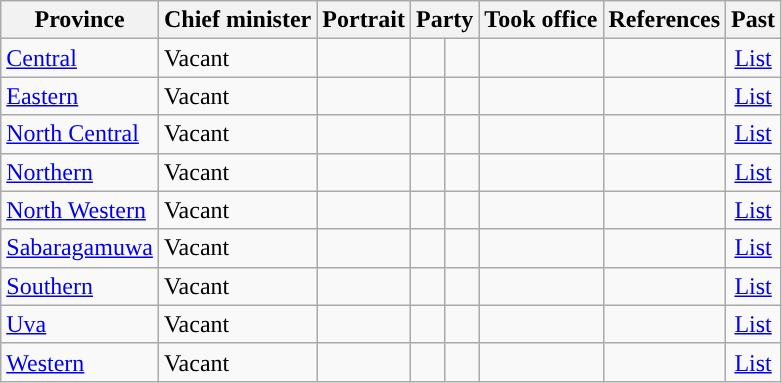<table class="wikitable plainrowheaders sortable" style="font-size:100%; text-align:left;">
<tr>
<th>Province</th>
<th>Chief minister</th>
<th class=unsortable>Portrait</th>
<th colspan="2">Party</th>
<th>Took office</th>
<th class=unsortable>References</th>
<th class=unsortable>Past</th>
</tr>
<tr>
<td><a href='#'>Central</a></td>
<td>Vacant </td>
<td></td>
<td !align="center" style="background:"></td>
<td></td>
<td align="center"></td>
<td align="center"></td>
<td align="center"><a href='#'>List</a></td>
</tr>
<tr>
<td><a href='#'>Eastern</a></td>
<td>Vacant </td>
<td></td>
<td style="background:"></td>
<td></td>
<td align="center"></td>
<td align="center"></td>
<td align="center"><a href='#'>List</a></td>
</tr>
<tr>
<td><a href='#'>North Central</a></td>
<td>Vacant </td>
<td></td>
<td !align="center" style="background:"></td>
<td></td>
<td align="center"></td>
<td align="center"></td>
<td align="center"><a href='#'>List</a></td>
</tr>
<tr>
<td><a href='#'>Northern</a></td>
<td>Vacant </td>
<td></td>
<td style="background:"></td>
<td></td>
<td align="center"></td>
<td align="center"></td>
<td align=center><a href='#'>List</a></td>
</tr>
<tr>
<td><a href='#'>North Western</a></td>
<td>Vacant </td>
<td></td>
<td !align="center" style="background:"></td>
<td></td>
<td align="center"></td>
<td align="center"></td>
<td align="center"><a href='#'>List</a></td>
</tr>
<tr>
<td><a href='#'>Sabaragamuwa</a></td>
<td>Vacant </td>
<td></td>
<td !align="center" style="background:"></td>
<td></td>
<td align="center"></td>
<td align="center"></td>
<td align="center"><a href='#'>List</a></td>
</tr>
<tr>
<td><a href='#'>Southern</a></td>
<td>Vacant </td>
<td></td>
<td !align="center" style="background:"></td>
<td></td>
<td align="center"></td>
<td align="center"></td>
<td align=center><a href='#'>List</a></td>
</tr>
<tr>
<td><a href='#'>Uva</a></td>
<td>Vacant</td>
<td></td>
<td !align="center" style="background:"></td>
<td></td>
<td align="center"></td>
<td align="center"></td>
<td align="center"><a href='#'>List</a></td>
</tr>
<tr>
<td><a href='#'>Western</a></td>
<td>Vacant </td>
<td></td>
<td !align="center" style="background:"></td>
<td></td>
<td align="center"></td>
<td align="center"></td>
<td align="center"><a href='#'>List</a></td>
</tr>
</table>
